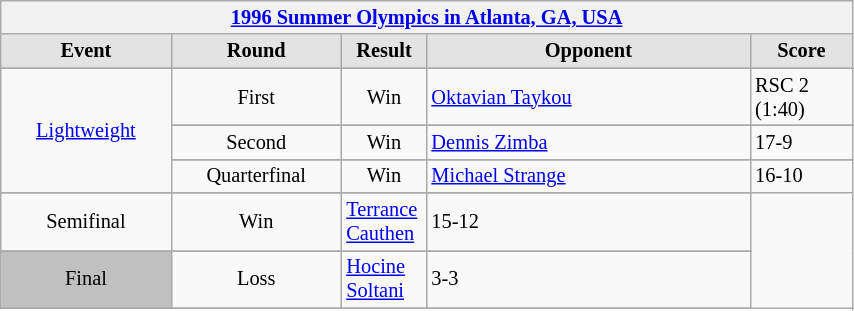<table class="wikitable" style="font-size: 85%; text-align: left; width:45%">
<tr>
<th colspan=5><a href='#'>1996 Summer Olympics in Atlanta, GA, USA</a></th>
</tr>
<tr>
<th style='border-style: none none solid solid; background: #e3e3e3; width: 20%'><strong>Event</strong></th>
<th style='border-style: none none solid solid; background: #e3e3e3; width: 20%'><strong>Round</strong></th>
<th style='border-style: none none solid solid; background: #e3e3e3; width: 10%'><strong>Result</strong></th>
<th style='border-style: none none solid solid; background: #e3e3e3; width: 38%'><strong>Opponent</strong></th>
<th style='border-style: none none solid solid; background: #e3e3e3; width: 12%'><strong>Score</strong></th>
</tr>
<tr>
</tr>
<tr align=center>
<td rowspan="6" style="text-align:center;"><a href='#'>Lightweight</a></td>
</tr>
<tr align=center>
<td align='center'>First</td>
<td>Win</td>
<td align='left'> <a href='#'>Oktavian Taykou</a></td>
<td align='left'>RSC 2 (1:40)</td>
</tr>
<tr>
</tr>
<tr align=center>
<td align='center'>Second</td>
<td>Win</td>
<td align='left'> <a href='#'>Dennis Zimba</a></td>
<td align='left'>17-9</td>
</tr>
<tr>
</tr>
<tr align=center>
<td align='center'>Quarterfinal</td>
<td>Win</td>
<td align='left'> <a href='#'>Michael Strange</a></td>
<td align='left'>16-10</td>
</tr>
<tr>
</tr>
<tr align=center>
<td align='center'>Semifinal</td>
<td>Win</td>
<td align='left'> <a href='#'>Terrance Cauthen</a></td>
<td align='left'>15-12</td>
</tr>
<tr>
</tr>
<tr align=center>
<td align='center'; bgcolor="silver">Final</td>
<td>Loss</td>
<td align='left'> <a href='#'>Hocine Soltani</a></td>
<td align='left'>3-3</td>
</tr>
<tr>
</tr>
</table>
